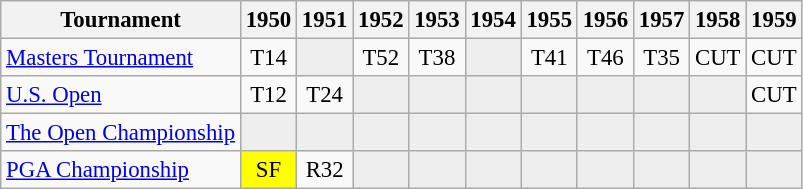<table class="wikitable" style="font-size:95%;text-align:center;">
<tr>
<th>Tournament</th>
<th>1950</th>
<th>1951</th>
<th>1952</th>
<th>1953</th>
<th>1954</th>
<th>1955</th>
<th>1956</th>
<th>1957</th>
<th>1958</th>
<th>1959</th>
</tr>
<tr>
<td align=left><a href='#'>Masters Tournament</a></td>
<td>T14</td>
<td style="background:#eeeeee;"></td>
<td>T52</td>
<td>T38</td>
<td style="background:#eeeeee;"></td>
<td>T41</td>
<td>T46</td>
<td>T35</td>
<td>CUT</td>
<td>CUT</td>
</tr>
<tr>
<td align=left><a href='#'>U.S. Open</a></td>
<td>T12</td>
<td>T24</td>
<td style="background:#eeeeee;"></td>
<td style="background:#eeeeee;"></td>
<td style="background:#eeeeee;"></td>
<td style="background:#eeeeee;"></td>
<td style="background:#eeeeee;"></td>
<td style="background:#eeeeee;"></td>
<td style="background:#eeeeee;"></td>
<td>CUT</td>
</tr>
<tr>
<td align=left><a href='#'>The Open Championship</a></td>
<td style="background:#eeeeee;"></td>
<td style="background:#eeeeee;"></td>
<td style="background:#eeeeee;"></td>
<td style="background:#eeeeee;"></td>
<td style="background:#eeeeee;"></td>
<td style="background:#eeeeee;"></td>
<td style="background:#eeeeee;"></td>
<td style="background:#eeeeee;"></td>
<td style="background:#eeeeee;"></td>
<td style="background:#eeeeee;"></td>
</tr>
<tr>
<td align=left><a href='#'>PGA Championship</a></td>
<td style="background:yellow;">SF</td>
<td>R32</td>
<td style="background:#eeeeee;"></td>
<td style="background:#eeeeee;"></td>
<td style="background:#eeeeee;"></td>
<td style="background:#eeeeee;"></td>
<td style="background:#eeeeee;"></td>
<td style="background:#eeeeee;"></td>
<td style="background:#eeeeee;"></td>
<td style="background:#eeeeee;"></td>
</tr>
</table>
